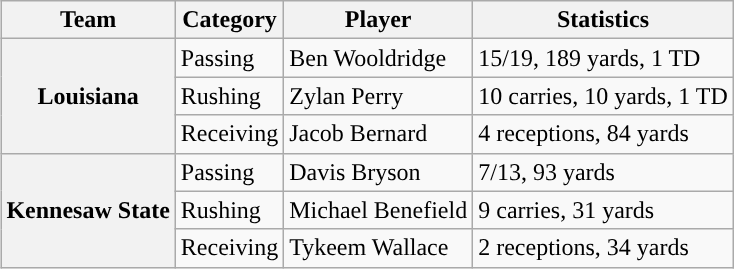<table class="wikitable" style="float:right">
<tr>
<th>Team</th>
<th>Category</th>
<th>Player</th>
<th>Statistics</th>
</tr>
<tr>
<th rowspan=3>Louisiana</th>
<td>Passing</td>
<td>Ben Wooldridge</td>
<td>15/19, 189 yards, 1 TD</td>
</tr>
<tr>
<td>Rushing</td>
<td>Zylan Perry</td>
<td>10 carries, 10 yards, 1 TD</td>
</tr>
<tr>
<td>Receiving</td>
<td>Jacob Bernard</td>
<td>4 receptions, 84 yards</td>
</tr>
<tr>
<th rowspan=3>Kennesaw State</th>
<td>Passing</td>
<td>Davis Bryson</td>
<td>7/13, 93 yards</td>
</tr>
<tr>
<td>Rushing</td>
<td>Michael Benefield</td>
<td>9 carries, 31 yards</td>
</tr>
<tr>
<td>Receiving</td>
<td>Tykeem Wallace</td>
<td>2 receptions, 34 yards</td>
</tr>
</table>
